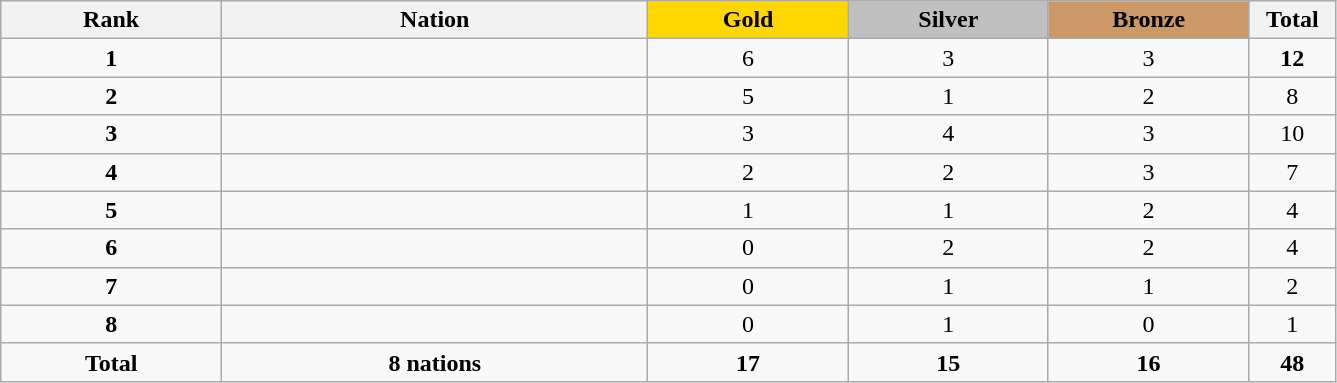<table class="wikitable sortable plainrowheaders" width="70.5%" style="text-align:center;">
<tr style="background-color:#EDEDED;">
<th width=100px class="hintergrundfarbe5">Rank</th>
<th width=200px class="hintergrundfarbe6">Nation</th>
<th style="background:    gold; width:15%">Gold</th>
<th style="background:  silver; width:15%">Silver</th>
<th style="background: #CC9966; width:15%">Bronze</th>
<th ! width=35px>Total</th>
</tr>
<tr>
<td><strong>1</strong></td>
<td align=left></td>
<td>6</td>
<td>3</td>
<td>3</td>
<td><strong>12</strong></td>
</tr>
<tr>
<td><strong>2</strong></td>
<td align=left><em></em></td>
<td>5</td>
<td>1</td>
<td>2</td>
<td>8</td>
</tr>
<tr>
<td><strong>3</strong></td>
<td align=left></td>
<td>3</td>
<td>4</td>
<td>3</td>
<td>10</td>
</tr>
<tr>
<td><strong>4</strong></td>
<td align=left></td>
<td>2</td>
<td>2</td>
<td>3</td>
<td>7</td>
</tr>
<tr>
<td><strong>5</strong></td>
<td align=left><em></em></td>
<td>1</td>
<td>1</td>
<td>2</td>
<td>4</td>
</tr>
<tr>
<td><strong>6</strong></td>
<td align="left"></td>
<td>0</td>
<td>2</td>
<td>2</td>
<td>4</td>
</tr>
<tr>
<td><strong>7</strong></td>
<td align="left"></td>
<td>0</td>
<td>1</td>
<td>1</td>
<td>2</td>
</tr>
<tr>
<td><strong>8</strong></td>
<td align="left"><em></em></td>
<td>0</td>
<td>1</td>
<td>0</td>
<td>1</td>
</tr>
<tr>
<td><strong>Total</strong></td>
<td><strong>8 nations</strong></td>
<td><strong>17</strong></td>
<td><strong>15</strong></td>
<td><strong>16</strong></td>
<td><strong>48</strong></td>
</tr>
</table>
